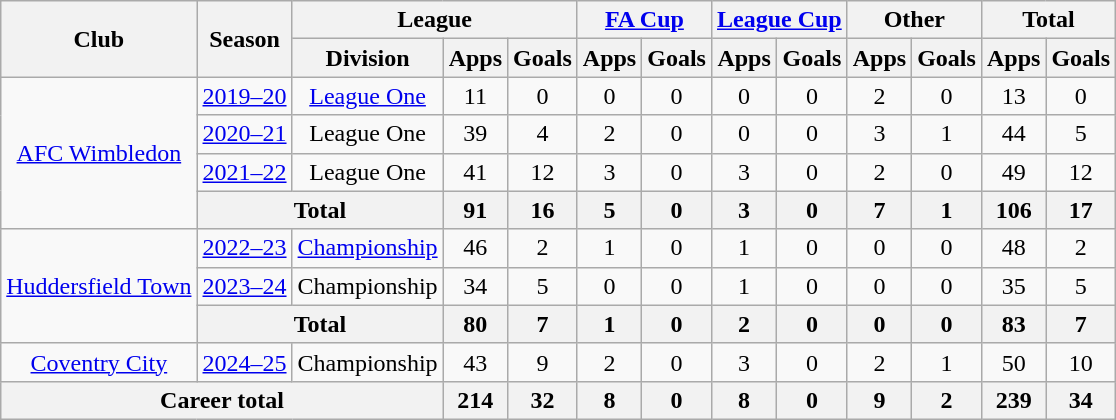<table class="wikitable" style="text-align:center">
<tr>
<th rowspan="2">Club</th>
<th rowspan="2">Season</th>
<th colspan="3">League</th>
<th colspan="2"><a href='#'>FA Cup</a></th>
<th colspan="2"><a href='#'>League Cup</a></th>
<th colspan="2">Other</th>
<th colspan="2">Total</th>
</tr>
<tr>
<th>Division</th>
<th>Apps</th>
<th>Goals</th>
<th>Apps</th>
<th>Goals</th>
<th>Apps</th>
<th>Goals</th>
<th>Apps</th>
<th>Goals</th>
<th>Apps</th>
<th>Goals</th>
</tr>
<tr>
<td rowspan="4"><a href='#'>AFC Wimbledon</a></td>
<td><a href='#'>2019–20</a></td>
<td><a href='#'>League One</a></td>
<td>11</td>
<td>0</td>
<td>0</td>
<td>0</td>
<td>0</td>
<td>0</td>
<td>2</td>
<td>0</td>
<td>13</td>
<td>0</td>
</tr>
<tr>
<td><a href='#'>2020–21</a></td>
<td>League One</td>
<td>39</td>
<td>4</td>
<td>2</td>
<td>0</td>
<td>0</td>
<td>0</td>
<td>3</td>
<td>1</td>
<td>44</td>
<td>5</td>
</tr>
<tr>
<td><a href='#'>2021–22</a></td>
<td>League One</td>
<td>41</td>
<td>12</td>
<td>3</td>
<td>0</td>
<td>3</td>
<td>0</td>
<td>2</td>
<td>0</td>
<td>49</td>
<td>12</td>
</tr>
<tr>
<th colspan="2">Total</th>
<th>91</th>
<th>16</th>
<th>5</th>
<th>0</th>
<th>3</th>
<th>0</th>
<th>7</th>
<th>1</th>
<th>106</th>
<th>17</th>
</tr>
<tr>
<td rowspan="3"><a href='#'>Huddersfield Town</a></td>
<td><a href='#'>2022–23</a></td>
<td><a href='#'>Championship</a></td>
<td>46</td>
<td>2</td>
<td>1</td>
<td>0</td>
<td>1</td>
<td>0</td>
<td>0</td>
<td>0</td>
<td>48</td>
<td>2</td>
</tr>
<tr>
<td><a href='#'>2023–24</a></td>
<td>Championship</td>
<td>34</td>
<td>5</td>
<td>0</td>
<td>0</td>
<td>1</td>
<td>0</td>
<td>0</td>
<td>0</td>
<td>35</td>
<td>5</td>
</tr>
<tr>
<th colspan="2">Total</th>
<th>80</th>
<th>7</th>
<th>1</th>
<th>0</th>
<th>2</th>
<th>0</th>
<th>0</th>
<th>0</th>
<th>83</th>
<th>7</th>
</tr>
<tr>
<td><a href='#'>Coventry City</a></td>
<td><a href='#'>2024–25</a></td>
<td>Championship</td>
<td>43</td>
<td>9</td>
<td>2</td>
<td>0</td>
<td>3</td>
<td>0</td>
<td>2</td>
<td>1</td>
<td>50</td>
<td>10</td>
</tr>
<tr>
<th colspan="3">Career total</th>
<th>214</th>
<th>32</th>
<th>8</th>
<th>0</th>
<th>8</th>
<th>0</th>
<th>9</th>
<th>2</th>
<th>239</th>
<th>34</th>
</tr>
</table>
